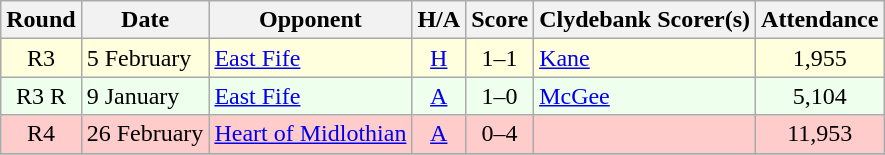<table class="wikitable" style="text-align:center">
<tr>
<th>Round</th>
<th>Date</th>
<th>Opponent</th>
<th>H/A</th>
<th>Score</th>
<th>Clydebank Scorer(s)</th>
<th>Attendance</th>
</tr>
<tr bgcolor=#FFFFDD>
<td>R3</td>
<td align=left>5 February</td>
<td align=left><a href='#'>East Fife</a></td>
<td><a href='#'>H</a></td>
<td>1–1</td>
<td align=left><a href='#'>Kane</a></td>
<td>1,955</td>
</tr>
<tr bgcolor=#EEFFEE>
<td>R3 R</td>
<td align=left>9 January</td>
<td align=left><a href='#'>East Fife</a></td>
<td><a href='#'>A</a></td>
<td>1–0</td>
<td align=left><a href='#'>McGee</a></td>
<td>5,104</td>
</tr>
<tr bgcolor=#FFCCCC>
<td>R4</td>
<td align=left>26 February</td>
<td align=left><a href='#'>Heart of Midlothian</a></td>
<td><a href='#'>A</a></td>
<td>0–4</td>
<td align=left></td>
<td>11,953</td>
</tr>
<tr>
</tr>
</table>
